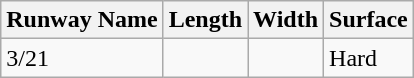<table class="wikitable">
<tr>
<th>Runway Name</th>
<th>Length</th>
<th>Width</th>
<th>Surface</th>
</tr>
<tr>
<td>3/21</td>
<td></td>
<td></td>
<td>Hard</td>
</tr>
</table>
